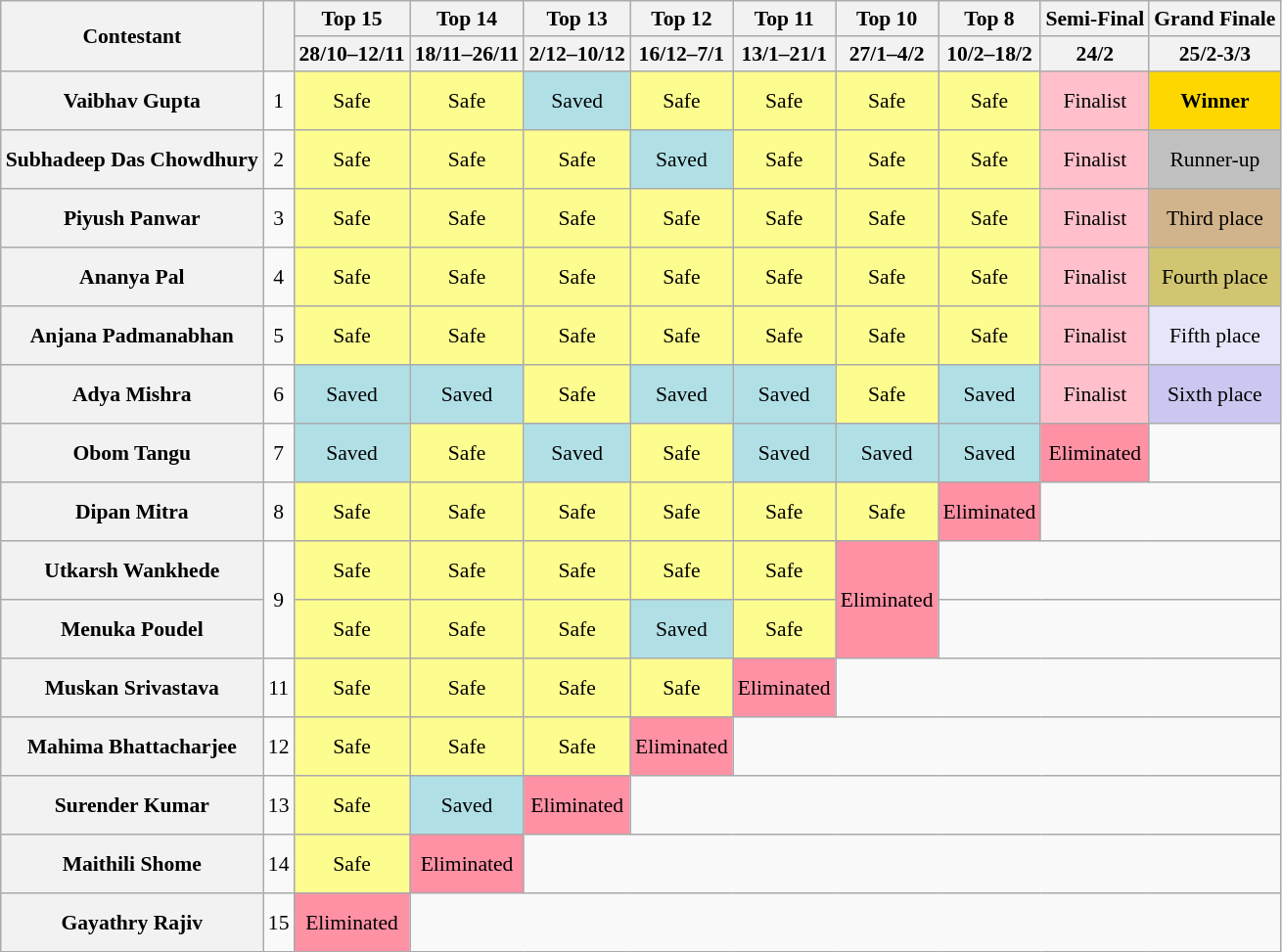<table class="wikitable" style="text-align:center; font-size:90%;">
<tr>
<th rowspan="2" scope="col">Contestant</th>
<th rowspan="2" scope="col"></th>
<th scope="col">Top 15</th>
<th>Top 14</th>
<th>Top 13</th>
<th>Top 12</th>
<th>Top 11</th>
<th>Top 10</th>
<th>Top 8</th>
<th>Semi-Final</th>
<th>Grand Finale</th>
</tr>
<tr>
<th>28/10–12/11</th>
<th>18/11–26/11</th>
<th>2/12–10/12</th>
<th>16/12–7/1</th>
<th>13/1–21/1</th>
<th>27/1–4/2</th>
<th>10/2–18/2</th>
<th>24/2</th>
<th>25/2-3/3</th>
</tr>
<tr style="height:40px">
<th scope="row">Vaibhav Gupta</th>
<td>1</td>
<td style="background:#FDFC8F;">Safe</td>
<td style="background:#FDFC8F;">Safe</td>
<td style="background:#B0E0E6;">Saved</td>
<td style="background:#FDFC8F;">Safe</td>
<td style="background:#FDFC8F;">Safe</td>
<td style="background:#FDFC8F;">Safe</td>
<td style="background:#FDFC8F;">Safe</td>
<td Bgcolor=pink>Finalist</td>
<td Bgcolor=gold><strong>Winner</strong></td>
</tr>
<tr style="height:40px">
<th scope="row">Subhadeep Das Chowdhury</th>
<td>2</td>
<td style="background:#FDFC8F;">Safe</td>
<td style="background:#FDFC8F;">Safe</td>
<td style="background:#FDFC8F;">Safe</td>
<td style="background:#B0E0E6;">Saved</td>
<td style="background:#FDFC8F;">Safe</td>
<td style="background:#FDFC8F;">Safe</td>
<td style="background:#FDFC8F;">Safe</td>
<td Bgcolor=pink>Finalist</td>
<td Bgcolor=silver>Runner-up</td>
</tr>
<tr style="height:40px">
<th scope="row">Piyush Panwar</th>
<td>3</td>
<td style="background:#FDFC8F;">Safe</td>
<td style="background:#FDFC8F;">Safe</td>
<td style="background:#FDFC8F;">Safe</td>
<td style="background:#FDFC8F;">Safe</td>
<td style="background:#FDFC8F;">Safe</td>
<td style="background:#FDFC8F;">Safe</td>
<td style="background:#FDFC8F;">Safe</td>
<td Bgcolor=pink>Finalist</td>
<td Bgcolor=tan>Third place</td>
</tr>
<tr style="height:40px">
<th scope="row">Ananya Pal</th>
<td>4</td>
<td style="background:#FDFC8F;">Safe</td>
<td style="background:#FDFC8F;">Safe</td>
<td style="background:#FDFC8F;">Safe</td>
<td style="background:#FDFC8F;">Safe</td>
<td style="background:#FDFC8F;">Safe</td>
<td style="background:#FDFC8F;">Safe</td>
<td style="background:#FDFC8F;">Safe</td>
<td Bgcolor=pink>Finalist</td>
<td style="background:#d1c571">Fourth place</td>
</tr>
<tr style="height:40px">
<th scope="row">Anjana Padmanabhan</th>
<td>5</td>
<td style="background:#FDFC8F;">Safe</td>
<td style="background:#FDFC8F;">Safe</td>
<td style="background:#FDFC8F;">Safe</td>
<td style="background:#FDFC8F;">Safe</td>
<td style="background:#FDFC8F;">Safe</td>
<td style="background:#FDFC8F;">Safe</td>
<td style="background:#FDFC8F;">Safe</td>
<td Bgcolor=pink>Finalist</td>
<td style="background:#E6E6FA">Fifth place</td>
</tr>
<tr style="height:40px">
<th scope="row">Adya Mishra</th>
<td>6</td>
<td style="background:#B0E0E6;">Saved</td>
<td style="background:#B0E0E6;">Saved</td>
<td style="background:#FDFC8F;">Safe</td>
<td style="background:#B0E0E6;">Saved</td>
<td style="background:#B0E0E6;">Saved</td>
<td style="background:#FDFC8F;">Safe</td>
<td style="background:#B0E0E6;">Saved</td>
<td Bgcolor=pink>Finalist</td>
<td style="background:#cac7f0">Sixth place</td>
</tr>
<tr style="height:40px">
<th scope="row">Obom Tangu</th>
<td>7</td>
<td style="background:#B0E0E6;">Saved</td>
<td style="background:#FDFC8F;">Safe</td>
<td style="background:#B0E0E6;">Saved</td>
<td style="background:#FDFC8F;">Safe</td>
<td style="background:#B0E0E6;">Saved</td>
<td style="background:#B0E0E6;">Saved</td>
<td style="background:#B0E0E6;">Saved</td>
<td style="background:#FF91A4;">Eliminated</td>
<td></td>
</tr>
<tr style="height:40px">
<th scope="row">Dipan Mitra</th>
<td>8</td>
<td style="background:#FDFC8F;">Safe</td>
<td style="background:#FDFC8F;">Safe</td>
<td style="background:#FDFC8F;">Safe</td>
<td style="background:#FDFC8F;">Safe</td>
<td style="background:#FDFC8F;">Safe</td>
<td style="background:#FDFC8F;">Safe</td>
<td style="background:#FF91A4;">Eliminated</td>
<td colspan="2"></td>
</tr>
<tr style="height:40px">
<th scope="row">Utkarsh Wankhede</th>
<td rowspan="2">9</td>
<td style="background:#FDFC8F;">Safe</td>
<td style="background:#FDFC8F;">Safe</td>
<td style="background:#FDFC8F;">Safe</td>
<td style="background:#FDFC8F;">Safe</td>
<td style="background:#FDFC8F;">Safe</td>
<td rowspan="2" style="background:#FF91A4;">Eliminated</td>
<td colspan="3"></td>
</tr>
<tr style="height:40px">
<th scope="row">Menuka Poudel</th>
<td style="background:#FDFC8F;">Safe</td>
<td style="background:#FDFC8F;">Safe</td>
<td style="background:#FDFC8F;">Safe</td>
<td style="background:#B0E0E6;">Saved</td>
<td style="background:#FDFC8F;">Safe</td>
<td colspan="3"></td>
</tr>
<tr style="height:40px">
<th scope="row">Muskan Srivastava</th>
<td>11</td>
<td style="background:#FDFC8F;">Safe</td>
<td style="background:#FDFC8F;">Safe</td>
<td style="background:#FDFC8F;">Safe</td>
<td style="background:#FDFC8F;">Safe</td>
<td style="background:#FF91A4;">Eliminated</td>
<td colspan="4"></td>
</tr>
<tr style="height:40px">
<th scope="row">Mahima Bhattacharjee</th>
<td>12</td>
<td style="background:#FDFC8F;">Safe</td>
<td style="background:#FDFC8F;">Safe</td>
<td style="background:#FDFC8F;">Safe</td>
<td style="background:#FF91A4;">Eliminated</td>
<td colspan="5"></td>
</tr>
<tr style="height:40px">
<th scope="row">Surender Kumar</th>
<td>13</td>
<td style="background:#FDFC8F;">Safe</td>
<td style="background:#B0E0E6;">Saved</td>
<td style="background:#FF91A4;">Eliminated</td>
<td colspan="7"></td>
</tr>
<tr style="height:40px">
<th scope="row">Maithili Shome</th>
<td>14</td>
<td style="background:#FDFC8F;">Safe</td>
<td style="background:#FF91A4;">Eliminated</td>
<td colspan="8"></td>
</tr>
<tr style="height:40px">
<th scope="row">Gayathry Rajiv</th>
<td>15</td>
<td style="background:#FF91A4;">Eliminated</td>
<td colspan="9"></td>
</tr>
</table>
